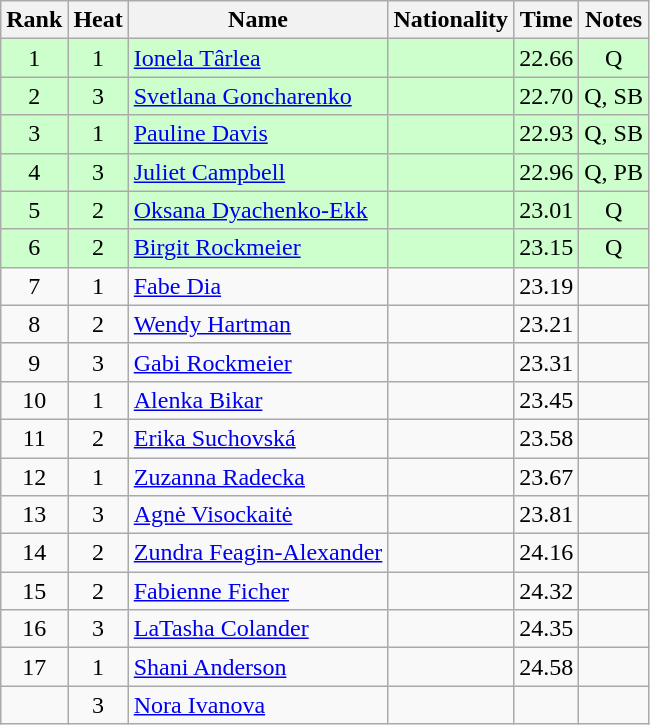<table class="wikitable sortable" style="text-align:center">
<tr>
<th>Rank</th>
<th>Heat</th>
<th>Name</th>
<th>Nationality</th>
<th>Time</th>
<th>Notes</th>
</tr>
<tr bgcolor=ccffcc>
<td>1</td>
<td>1</td>
<td align="left"><a href='#'>Ionela Târlea</a></td>
<td align=left></td>
<td>22.66</td>
<td>Q</td>
</tr>
<tr bgcolor=ccffcc>
<td>2</td>
<td>3</td>
<td align="left"><a href='#'>Svetlana Goncharenko</a></td>
<td align=left></td>
<td>22.70</td>
<td>Q, SB</td>
</tr>
<tr bgcolor=ccffcc>
<td>3</td>
<td>1</td>
<td align="left"><a href='#'>Pauline Davis</a></td>
<td align=left></td>
<td>22.93</td>
<td>Q, SB</td>
</tr>
<tr bgcolor=ccffcc>
<td>4</td>
<td>3</td>
<td align="left"><a href='#'>Juliet Campbell</a></td>
<td align=left></td>
<td>22.96</td>
<td>Q, PB</td>
</tr>
<tr bgcolor=ccffcc>
<td>5</td>
<td>2</td>
<td align="left"><a href='#'>Oksana Dyachenko-Ekk</a></td>
<td align=left></td>
<td>23.01</td>
<td>Q</td>
</tr>
<tr bgcolor=ccffcc>
<td>6</td>
<td>2</td>
<td align="left"><a href='#'>Birgit Rockmeier</a></td>
<td align=left></td>
<td>23.15</td>
<td>Q</td>
</tr>
<tr>
<td>7</td>
<td>1</td>
<td align="left"><a href='#'>Fabe Dia</a></td>
<td align=left></td>
<td>23.19</td>
<td></td>
</tr>
<tr>
<td>8</td>
<td>2</td>
<td align="left"><a href='#'>Wendy Hartman</a></td>
<td align=left></td>
<td>23.21</td>
<td></td>
</tr>
<tr>
<td>9</td>
<td>3</td>
<td align="left"><a href='#'>Gabi Rockmeier</a></td>
<td align=left></td>
<td>23.31</td>
<td></td>
</tr>
<tr>
<td>10</td>
<td>1</td>
<td align="left"><a href='#'>Alenka Bikar</a></td>
<td align=left></td>
<td>23.45</td>
<td></td>
</tr>
<tr>
<td>11</td>
<td>2</td>
<td align="left"><a href='#'>Erika Suchovská</a></td>
<td align=left></td>
<td>23.58</td>
<td></td>
</tr>
<tr>
<td>12</td>
<td>1</td>
<td align="left"><a href='#'>Zuzanna Radecka</a></td>
<td align=left></td>
<td>23.67</td>
<td></td>
</tr>
<tr>
<td>13</td>
<td>3</td>
<td align="left"><a href='#'>Agnė Visockaitė</a></td>
<td align=left></td>
<td>23.81</td>
<td></td>
</tr>
<tr>
<td>14</td>
<td>2</td>
<td align="left"><a href='#'>Zundra Feagin-Alexander</a></td>
<td align=left></td>
<td>24.16</td>
<td></td>
</tr>
<tr>
<td>15</td>
<td>2</td>
<td align="left"><a href='#'>Fabienne Ficher</a></td>
<td align=left></td>
<td>24.32</td>
<td></td>
</tr>
<tr>
<td>16</td>
<td>3</td>
<td align="left"><a href='#'>LaTasha Colander</a></td>
<td align=left></td>
<td>24.35</td>
<td></td>
</tr>
<tr>
<td>17</td>
<td>1</td>
<td align="left"><a href='#'>Shani Anderson</a></td>
<td align=left></td>
<td>24.58</td>
<td></td>
</tr>
<tr>
<td></td>
<td>3</td>
<td align="left"><a href='#'>Nora Ivanova</a></td>
<td align=left></td>
<td></td>
<td></td>
</tr>
</table>
